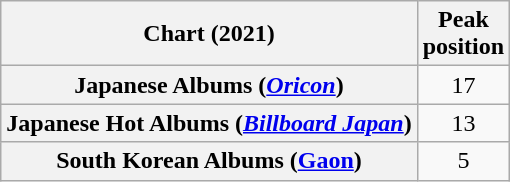<table class="wikitable sortable plainrowheaders" style="text-align:center">
<tr>
<th scope="col">Chart (2021)</th>
<th scope="col">Peak<br>position</th>
</tr>
<tr>
<th scope="row">Japanese Albums (<em><a href='#'>Oricon</a></em>)</th>
<td>17</td>
</tr>
<tr>
<th scope="row">Japanese Hot Albums (<em><a href='#'>Billboard Japan</a></em>)</th>
<td>13</td>
</tr>
<tr>
<th scope="row">South Korean Albums (<a href='#'>Gaon</a>)</th>
<td>5</td>
</tr>
</table>
